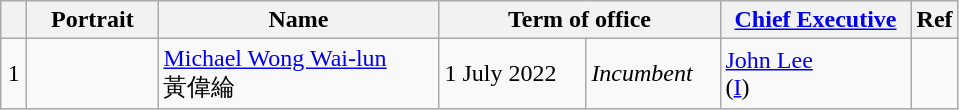<table class="wikitable"  style="text-align:left">
<tr>
<th width=10px></th>
<th width=80px>Portrait</th>
<th width=180px>Name</th>
<th width=180px colspan=2>Term of office</th>
<th width=120px><a href='#'>Chief Executive</a></th>
<th>Ref</th>
</tr>
<tr>
<td rowspan=2 align=center>1</td>
<td rowspan=2></td>
<td rowspan=2><a href='#'>Michael Wong Wai-lun</a><br>黃偉綸</td>
<td rowspan=2>1 July 2022</td>
<td rowspan=2><em>Incumbent</em></td>
<td><a href='#'>John Lee</a><br>(<a href='#'>I</a>)</td>
<td></td>
</tr>
</table>
